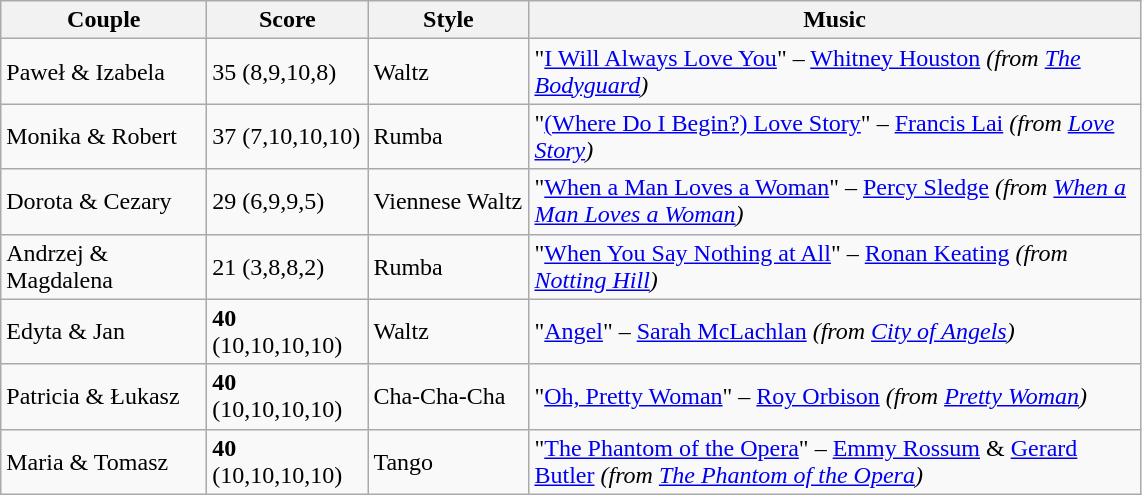<table class="wikitable">
<tr>
<th width="130">Couple</th>
<th width="100">Score</th>
<th width="100">Style</th>
<th width="400">Music</th>
</tr>
<tr>
<td>Paweł & Izabela</td>
<td>35 (8,9,10,8)</td>
<td>Waltz</td>
<td>"<a href='#'>I Will Always Love You</a>" – <a href='#'>Whitney Houston</a> <em>(from <a href='#'>The Bodyguard</a>)</em></td>
</tr>
<tr>
<td>Monika & Robert</td>
<td>37 (7,10,10,10)</td>
<td>Rumba</td>
<td>"<a href='#'>(Where Do I Begin?) Love Story</a>" – <a href='#'>Francis Lai</a> <em>(from <a href='#'>Love Story</a>)</em></td>
</tr>
<tr>
<td>Dorota & Cezary</td>
<td>29 (6,9,9,5)</td>
<td>Viennese Waltz</td>
<td>"<a href='#'>When a Man Loves a Woman</a>" – <a href='#'>Percy Sledge</a> <em>(from <a href='#'>When a Man Loves a Woman</a>)</em></td>
</tr>
<tr>
<td>Andrzej & Magdalena</td>
<td>21 (3,8,8,2)</td>
<td>Rumba</td>
<td>"<a href='#'>When You Say Nothing at All</a>" – <a href='#'>Ronan Keating</a> <em>(from <a href='#'>Notting Hill</a>)</em></td>
</tr>
<tr>
<td>Edyta & Jan</td>
<td><strong>40</strong> (10,10,10,10)</td>
<td>Waltz</td>
<td>"<a href='#'>Angel</a>" – <a href='#'>Sarah McLachlan</a> <em>(from <a href='#'>City of Angels</a>)</em></td>
</tr>
<tr>
<td>Patricia & Łukasz</td>
<td><strong>40</strong> (10,10,10,10)</td>
<td>Cha-Cha-Cha</td>
<td>"<a href='#'>Oh, Pretty Woman</a>" – <a href='#'>Roy Orbison</a> <em>(from <a href='#'>Pretty Woman</a>)</em></td>
</tr>
<tr>
<td>Maria & Tomasz</td>
<td><strong>40</strong> (10,10,10,10)</td>
<td>Tango</td>
<td>"<a href='#'>The Phantom of the Opera</a>" – <a href='#'>Emmy Rossum</a> & <a href='#'>Gerard Butler</a> <em>(from <a href='#'>The Phantom of the Opera</a>)</em></td>
</tr>
</table>
